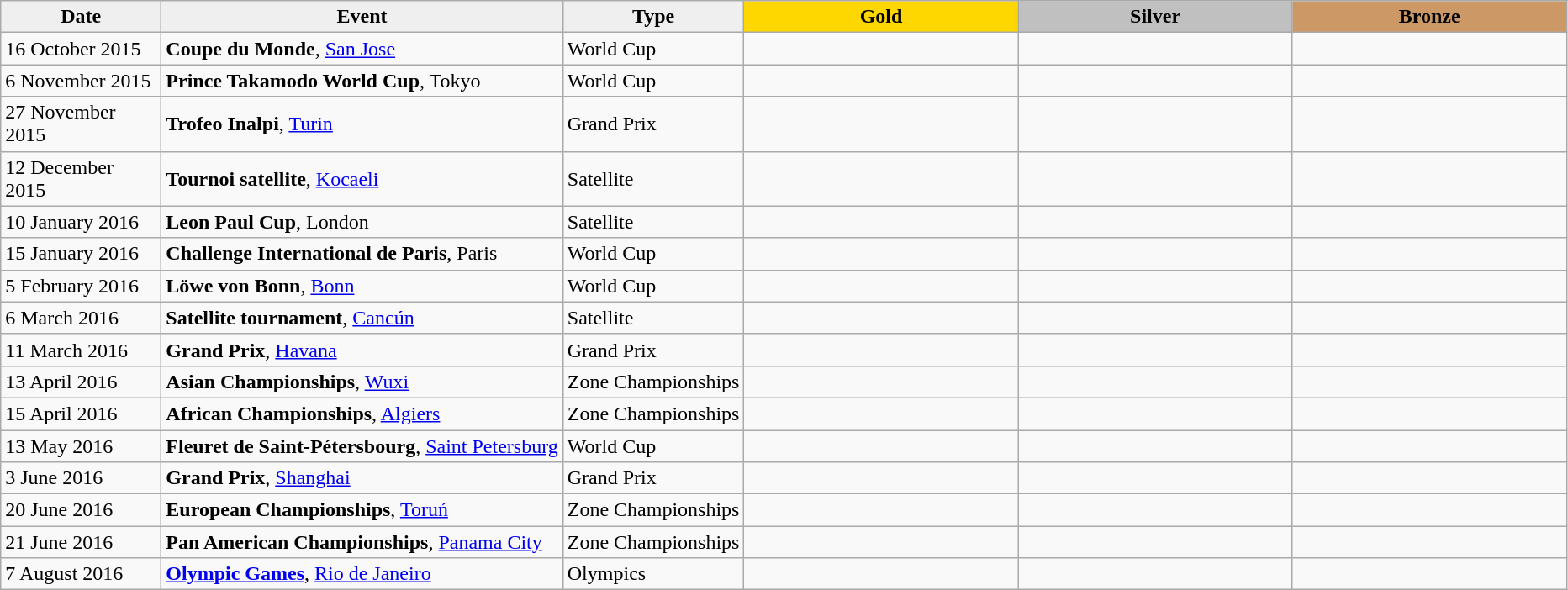<table class="wikitable plainrowheaders" border="1" style="font-size:100%">
<tr align=center>
<th scope=col style="width:120px; background: #efefef;">Date</th>
<th scope=col style="background: #efefef;">Event</th>
<th scope=col style="background: #efefef;">Type</th>
<th scope=col colspan=1 style="width:210px; background: gold;">Gold</th>
<th scope=col colspan=1 style="width:210px; background: silver;">Silver</th>
<th scope=col colspan=1 style="width:210px; background: #cc9966;">Bronze</th>
</tr>
<tr>
<td>16 October 2015</td>
<td><strong>Coupe du Monde</strong>, <a href='#'>San Jose</a></td>
<td>World Cup</td>
<td></td>
<td></td>
<td><br></td>
</tr>
<tr>
<td>6 November 2015</td>
<td><strong>Prince Takamodo World Cup</strong>, Tokyo</td>
<td>World Cup</td>
<td></td>
<td></td>
<td><br></td>
</tr>
<tr>
<td>27 November 2015</td>
<td><strong>Trofeo Inalpi</strong>, <a href='#'>Turin</a></td>
<td>Grand Prix</td>
<td></td>
<td></td>
<td><br></td>
</tr>
<tr>
<td>12 December 2015</td>
<td><strong>Tournoi satellite</strong>, <a href='#'>Kocaeli</a></td>
<td>Satellite</td>
<td></td>
<td></td>
<td><br></td>
</tr>
<tr>
<td>10 January 2016</td>
<td><strong>Leon Paul Cup</strong>, London</td>
<td>Satellite</td>
<td></td>
<td></td>
<td><br></td>
</tr>
<tr>
<td>15 January 2016</td>
<td><strong>Challenge International de Paris</strong>, Paris</td>
<td>World Cup</td>
<td></td>
<td></td>
<td><br></td>
</tr>
<tr>
<td>5 February 2016</td>
<td><strong>Löwe von Bonn</strong>, <a href='#'>Bonn</a></td>
<td>World Cup</td>
<td></td>
<td></td>
<td><br></td>
</tr>
<tr>
<td>6 March 2016</td>
<td><strong>Satellite tournament</strong>, <a href='#'>Cancún</a></td>
<td>Satellite</td>
<td></td>
<td></td>
<td><br></td>
</tr>
<tr>
<td>11 March 2016</td>
<td><strong>Grand Prix</strong>, <a href='#'>Havana</a></td>
<td>Grand Prix</td>
<td></td>
<td></td>
<td><br></td>
</tr>
<tr>
<td>13 April 2016</td>
<td><strong>Asian Championships</strong>, <a href='#'>Wuxi</a></td>
<td>Zone Championships</td>
<td></td>
<td></td>
<td><br></td>
</tr>
<tr>
<td>15 April 2016</td>
<td><strong>African Championships</strong>, <a href='#'>Algiers</a></td>
<td>Zone Championships</td>
<td></td>
<td></td>
<td><br></td>
</tr>
<tr>
<td>13 May 2016</td>
<td><strong>Fleuret de Saint-Pétersbourg</strong>, <a href='#'>Saint Petersburg</a></td>
<td>World Cup</td>
<td></td>
<td></td>
<td><br></td>
</tr>
<tr>
<td>3 June 2016</td>
<td><strong>Grand Prix</strong>, <a href='#'>Shanghai</a></td>
<td>Grand Prix</td>
<td></td>
<td></td>
<td><br></td>
</tr>
<tr>
<td>20 June 2016</td>
<td><strong>European Championships</strong>, <a href='#'>Toruń</a></td>
<td>Zone Championships</td>
<td></td>
<td></td>
<td><br></td>
</tr>
<tr>
<td>21 June 2016</td>
<td><strong>Pan American Championships</strong>, <a href='#'>Panama City</a></td>
<td>Zone Championships</td>
<td></td>
<td></td>
<td><br></td>
</tr>
<tr>
<td>7 August 2016</td>
<td><strong><a href='#'>Olympic Games</a></strong>, <a href='#'>Rio de Janeiro</a></td>
<td>Olympics</td>
<td></td>
<td></td>
<td></td>
</tr>
</table>
